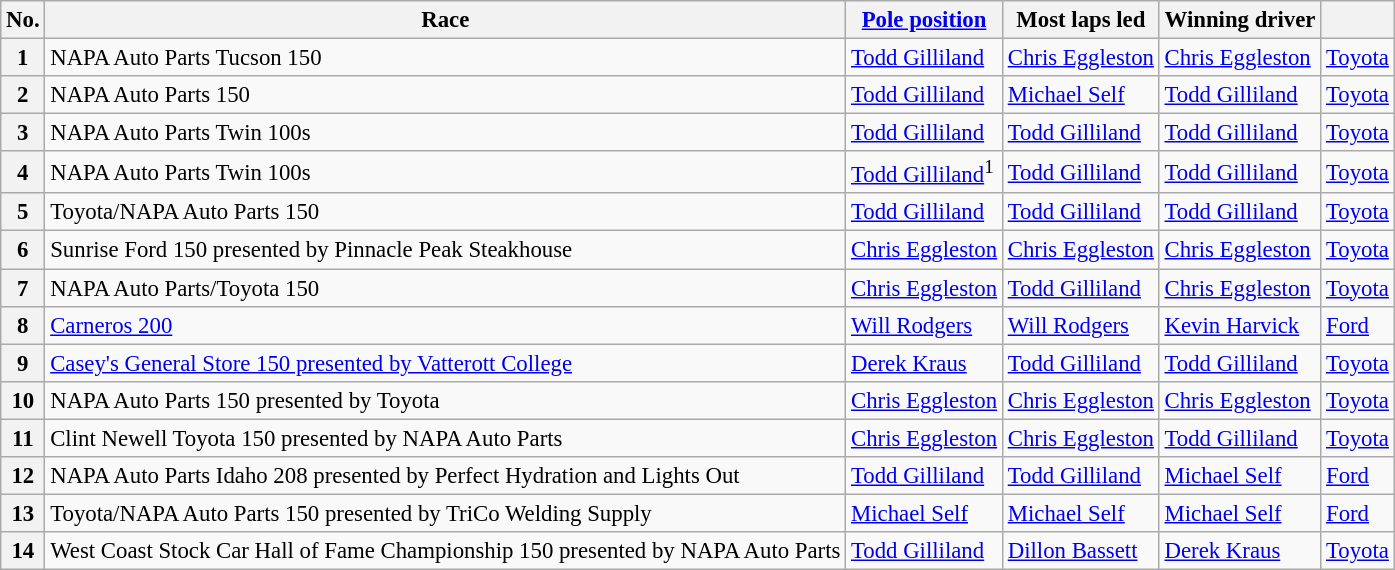<table class="wikitable sortable" style="font-size:95%">
<tr>
<th>No.</th>
<th>Race</th>
<th><a href='#'>Pole position</a></th>
<th>Most laps led</th>
<th>Winning driver</th>
<th></th>
</tr>
<tr>
<th>1</th>
<td>NAPA Auto Parts Tucson 150</td>
<td><a href='#'>Todd Gilliland</a></td>
<td><a href='#'>Chris Eggleston</a></td>
<td><a href='#'>Chris Eggleston</a></td>
<td><a href='#'>Toyota</a></td>
</tr>
<tr>
<th>2</th>
<td>NAPA Auto Parts 150</td>
<td><a href='#'>Todd Gilliland</a></td>
<td><a href='#'>Michael Self</a></td>
<td><a href='#'>Todd Gilliland</a></td>
<td><a href='#'>Toyota</a></td>
</tr>
<tr>
<th>3</th>
<td>NAPA Auto Parts Twin 100s</td>
<td><a href='#'>Todd Gilliland</a></td>
<td><a href='#'>Todd Gilliland</a></td>
<td><a href='#'>Todd Gilliland</a></td>
<td><a href='#'>Toyota</a></td>
</tr>
<tr>
<th>4</th>
<td>NAPA Auto Parts Twin 100s</td>
<td><a href='#'>Todd Gilliland</a><sup>1</sup></td>
<td><a href='#'>Todd Gilliland</a></td>
<td><a href='#'>Todd Gilliland</a></td>
<td><a href='#'>Toyota</a></td>
</tr>
<tr>
<th>5</th>
<td>Toyota/NAPA Auto Parts 150</td>
<td><a href='#'>Todd Gilliland</a></td>
<td><a href='#'>Todd Gilliland</a></td>
<td><a href='#'>Todd Gilliland</a></td>
<td><a href='#'>Toyota</a></td>
</tr>
<tr>
<th>6</th>
<td>Sunrise Ford 150 presented by Pinnacle Peak Steakhouse</td>
<td><a href='#'>Chris Eggleston</a></td>
<td><a href='#'>Chris Eggleston</a></td>
<td><a href='#'>Chris Eggleston</a></td>
<td><a href='#'>Toyota</a></td>
</tr>
<tr>
<th>7</th>
<td>NAPA Auto Parts/Toyota 150</td>
<td><a href='#'>Chris Eggleston</a></td>
<td><a href='#'>Todd Gilliland</a></td>
<td><a href='#'>Chris Eggleston</a></td>
<td><a href='#'>Toyota</a></td>
</tr>
<tr>
<th>8</th>
<td><a href='#'>Carneros 200</a></td>
<td><a href='#'>Will Rodgers</a></td>
<td><a href='#'>Will Rodgers</a></td>
<td><a href='#'>Kevin Harvick</a></td>
<td><a href='#'>Ford</a></td>
</tr>
<tr>
<th>9</th>
<td><a href='#'>Casey's General Store 150 presented by Vatterott College</a></td>
<td><a href='#'>Derek Kraus</a></td>
<td><a href='#'>Todd Gilliland</a></td>
<td><a href='#'>Todd Gilliland</a></td>
<td><a href='#'>Toyota</a></td>
</tr>
<tr>
<th>10</th>
<td>NAPA Auto Parts 150 presented by Toyota</td>
<td><a href='#'>Chris Eggleston</a></td>
<td><a href='#'>Chris Eggleston</a></td>
<td><a href='#'>Chris Eggleston</a></td>
<td><a href='#'>Toyota</a></td>
</tr>
<tr>
<th>11</th>
<td>Clint Newell Toyota 150 presented by NAPA Auto Parts</td>
<td><a href='#'>Chris Eggleston</a></td>
<td><a href='#'>Chris Eggleston</a></td>
<td><a href='#'>Todd Gilliland</a></td>
<td><a href='#'>Toyota</a></td>
</tr>
<tr>
<th>12</th>
<td>NAPA Auto Parts Idaho 208 presented by Perfect Hydration and Lights Out</td>
<td><a href='#'>Todd Gilliland</a></td>
<td><a href='#'>Todd Gilliland</a></td>
<td><a href='#'>Michael Self</a></td>
<td><a href='#'>Ford</a></td>
</tr>
<tr>
<th>13</th>
<td>Toyota/NAPA Auto Parts 150 presented by TriCo Welding Supply</td>
<td><a href='#'>Michael Self</a></td>
<td><a href='#'>Michael Self</a></td>
<td><a href='#'>Michael Self</a></td>
<td><a href='#'>Ford</a></td>
</tr>
<tr>
<th>14</th>
<td>West Coast Stock Car Hall of Fame Championship 150 presented by NAPA Auto Parts</td>
<td><a href='#'>Todd Gilliland</a></td>
<td><a href='#'>Dillon Bassett</a></td>
<td><a href='#'>Derek Kraus</a></td>
<td><a href='#'>Toyota</a></td>
</tr>
</table>
